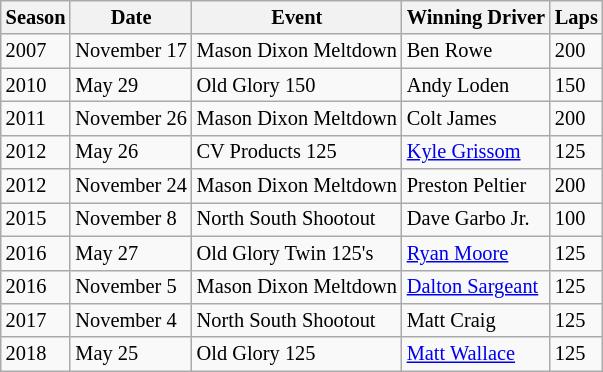<table class="wikitable" style="font-size: 85%;">
<tr>
<th>Season</th>
<th>Date</th>
<th>Event</th>
<th>Winning Driver</th>
<th>Laps</th>
</tr>
<tr>
<td>2007</td>
<td>November 17</td>
<td>Mason Dixon Meltdown</td>
<td>Ben Rowe</td>
<td>200</td>
</tr>
<tr>
<td>2010</td>
<td>May 29</td>
<td>Old Glory 150</td>
<td>Andy Loden</td>
<td>150</td>
</tr>
<tr>
<td>2011</td>
<td>November 26</td>
<td>Mason Dixon Meltdown</td>
<td>Colt James</td>
<td>200</td>
</tr>
<tr>
<td>2012</td>
<td>May 26</td>
<td>CV Products 125</td>
<td><a href='#'>Kyle Grissom</a></td>
<td>125</td>
</tr>
<tr>
<td>2012</td>
<td>November 24</td>
<td>Mason Dixon Meltdown</td>
<td>Preston Peltier</td>
<td>200</td>
</tr>
<tr>
<td>2015</td>
<td>November 8</td>
<td>North South Shootout</td>
<td>Dave Garbo Jr.</td>
<td>100</td>
</tr>
<tr>
<td>2016</td>
<td>May 27</td>
<td>Old Glory Twin 125's</td>
<td><a href='#'>Ryan Moore</a></td>
<td>125</td>
</tr>
<tr>
<td>2016</td>
<td>November 5</td>
<td>Mason Dixon Meltdown</td>
<td><a href='#'>Dalton Sargeant</a></td>
<td>125</td>
</tr>
<tr>
<td>2017</td>
<td>November 4</td>
<td>North South Shootout</td>
<td>Matt Craig</td>
<td>125</td>
</tr>
<tr>
<td>2018</td>
<td>May 25</td>
<td>Old Glory 125</td>
<td><a href='#'>Matt Wallace</a></td>
<td>125</td>
</tr>
</table>
